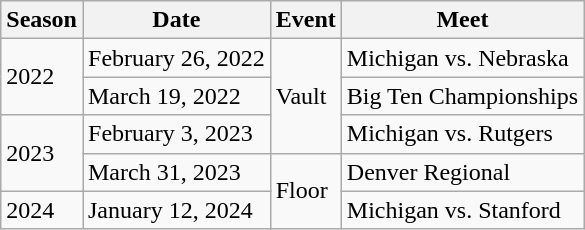<table class="wikitable">
<tr>
<th>Season</th>
<th>Date</th>
<th>Event</th>
<th>Meet</th>
</tr>
<tr>
<td rowspan="2">2022</td>
<td>February 26, 2022</td>
<td rowspan="3">Vault</td>
<td>Michigan vs. Nebraska</td>
</tr>
<tr>
<td>March 19, 2022</td>
<td>Big Ten Championships</td>
</tr>
<tr>
<td rowspan="2">2023</td>
<td>February 3, 2023</td>
<td>Michigan vs. Rutgers</td>
</tr>
<tr>
<td>March 31, 2023</td>
<td rowspan="2">Floor</td>
<td>Denver Regional</td>
</tr>
<tr>
<td rowspan="1">2024</td>
<td>January 12, 2024</td>
<td>Michigan vs. Stanford</td>
</tr>
</table>
